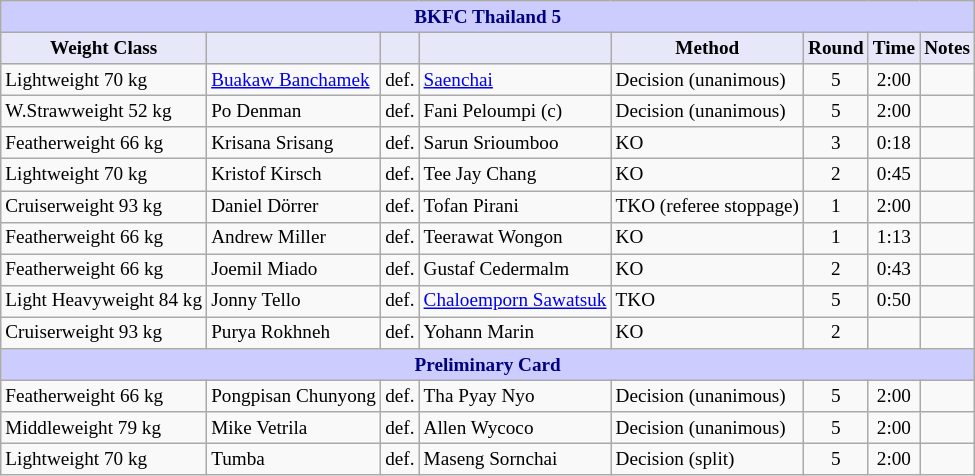<table class="wikitable" style="font-size: 80%;">
<tr>
<th colspan="8" style="background-color: #ccf; color: #000080; text-align: center;"><strong>BKFC Thailand 5</strong></th>
</tr>
<tr>
<th colspan="1" style="background-color: #E6E8FA; color: #000000; text-align: center;">Weight Class</th>
<th colspan="1" style="background-color: #E6E8FA; color: #000000; text-align: center;"></th>
<th colspan="1" style="background-color: #E6E8FA; color: #000000; text-align: center;"></th>
<th colspan="1" style="background-color: #E6E8FA; color: #000000; text-align: center;"></th>
<th colspan="1" style="background-color: #E6E8FA; color: #000000; text-align: center;">Method</th>
<th colspan="1" style="background-color: #E6E8FA; color: #000000; text-align: center;">Round</th>
<th colspan="1" style="background-color: #E6E8FA; color: #000000; text-align: center;">Time</th>
<th colspan="1" style="background-color: #E6E8FA; color: #000000; text-align: center;">Notes</th>
</tr>
<tr>
<td>Lightweight 70 kg</td>
<td> <a href='#'>Buakaw Banchamek</a></td>
<td align=center>def.</td>
<td> <a href='#'>Saenchai</a></td>
<td>Decision (unanimous)</td>
<td align=center>5</td>
<td align=center>2:00</td>
<td></td>
</tr>
<tr>
<td>W.Strawweight 52 kg</td>
<td> Po Denman</td>
<td align=center>def.</td>
<td> Fani Peloumpi (c)</td>
<td>Decision (unanimous)</td>
<td align=center>5</td>
<td align=center>2:00</td>
<td></td>
</tr>
<tr>
<td>Featherweight 66 kg</td>
<td> Krisana Srisang</td>
<td align=center>def.</td>
<td> Sarun Srioumboo</td>
<td>KO</td>
<td align=center>3</td>
<td align=center>0:18</td>
<td></td>
</tr>
<tr>
<td>Lightweight 70 kg</td>
<td> Kristof Kirsch</td>
<td align=center>def.</td>
<td> Tee Jay Chang</td>
<td>KO</td>
<td align=center>2</td>
<td align=center>0:45</td>
<td></td>
</tr>
<tr>
<td>Cruiserweight 93 kg</td>
<td> Daniel Dörrer</td>
<td align=center>def.</td>
<td> Tofan Pirani</td>
<td>TKO (referee stoppage)</td>
<td align=center>1</td>
<td align=center>2:00</td>
<td></td>
</tr>
<tr>
<td>Featherweight 66 kg</td>
<td> Andrew Miller</td>
<td align=center>def.</td>
<td> Teerawat Wongon</td>
<td>KO</td>
<td align=center>1</td>
<td align=center>1:13</td>
<td></td>
</tr>
<tr>
<td>Featherweight 66 kg</td>
<td> Joemil Miado</td>
<td align=center>def.</td>
<td> Gustaf Cedermalm</td>
<td>KO</td>
<td align=center>2</td>
<td align=center>0:43</td>
<td></td>
</tr>
<tr>
<td>Light Heavyweight 84 kg</td>
<td> Jonny Tello</td>
<td align=center>def.</td>
<td> <a href='#'>Chaloemporn Sawatsuk</a></td>
<td>TKO</td>
<td align=center>5</td>
<td align=center>0:50</td>
<td></td>
</tr>
<tr>
<td>Cruiserweight 93 kg</td>
<td> Purya Rokhneh</td>
<td align=center>def.</td>
<td> Yohann Marin</td>
<td>KO</td>
<td align=center>2</td>
<td align=center></td>
<td></td>
</tr>
<tr>
<th colspan="8" style="background-color: #ccf; color: #000080; text-align: center;"><strong>Preliminary Card</strong></th>
</tr>
<tr>
<td>Featherweight 66 kg</td>
<td> Pongpisan Chunyong</td>
<td align=center>def.</td>
<td> Tha Pyay Nyo</td>
<td>Decision (unanimous)</td>
<td align=center>5</td>
<td align=center>2:00</td>
<td></td>
</tr>
<tr>
<td>Middleweight 79 kg</td>
<td> Mike Vetrila</td>
<td align=center>def.</td>
<td> Allen Wycoco</td>
<td>Decision (unanimous)</td>
<td align=center>5</td>
<td align=center>2:00</td>
<td></td>
</tr>
<tr>
<td>Lightweight 70 kg</td>
<td> Tumba</td>
<td align=center>def.</td>
<td> Maseng Sornchai</td>
<td>Decision (split)</td>
<td align=center>5</td>
<td align=center>2:00</td>
<td></td>
</tr>
</table>
